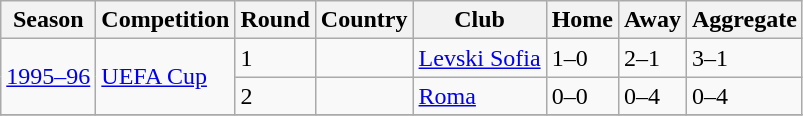<table class="wikitable">
<tr>
<th>Season</th>
<th>Competition</th>
<th>Round</th>
<th>Country</th>
<th>Club</th>
<th>Home</th>
<th>Away</th>
<th>Aggregate</th>
</tr>
<tr>
<td rowspan=2><a href='#'>1995–96</a></td>
<td rowspan=2><a href='#'>UEFA Cup</a></td>
<td>1</td>
<td align=center></td>
<td><a href='#'>Levski Sofia</a></td>
<td>1–0</td>
<td>2–1</td>
<td>3–1</td>
</tr>
<tr>
<td>2</td>
<td align=center></td>
<td><a href='#'>Roma</a></td>
<td>0–0</td>
<td>0–4</td>
<td>0–4</td>
</tr>
<tr>
</tr>
</table>
